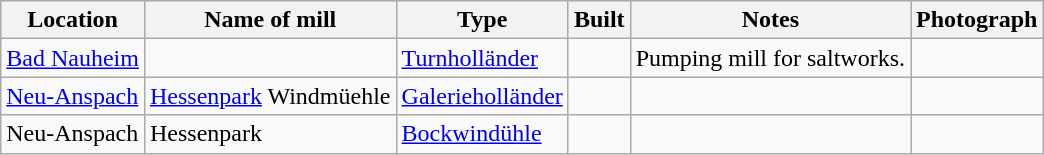<table class="wikitable">
<tr>
<th>Location</th>
<th>Name of mill</th>
<th>Type</th>
<th>Built</th>
<th>Notes</th>
<th>Photograph</th>
</tr>
<tr>
<td><a href='#'>Bad Nauheim</a></td>
<td></td>
<td><a href='#'>Turnholländer</a></td>
<td></td>
<td>Pumping mill for saltworks.</td>
<td></td>
</tr>
<tr>
<td><a href='#'>Neu-Anspach</a></td>
<td><a href='#'>Hessenpark</a> Windmüehle</td>
<td><a href='#'>Galerieholländer</a></td>
<td></td>
<td></td>
<td></td>
</tr>
<tr>
<td>Neu-Anspach</td>
<td>Hessenpark</td>
<td><a href='#'>Bockwindühle</a></td>
<td></td>
<td></td>
<td></td>
</tr>
</table>
